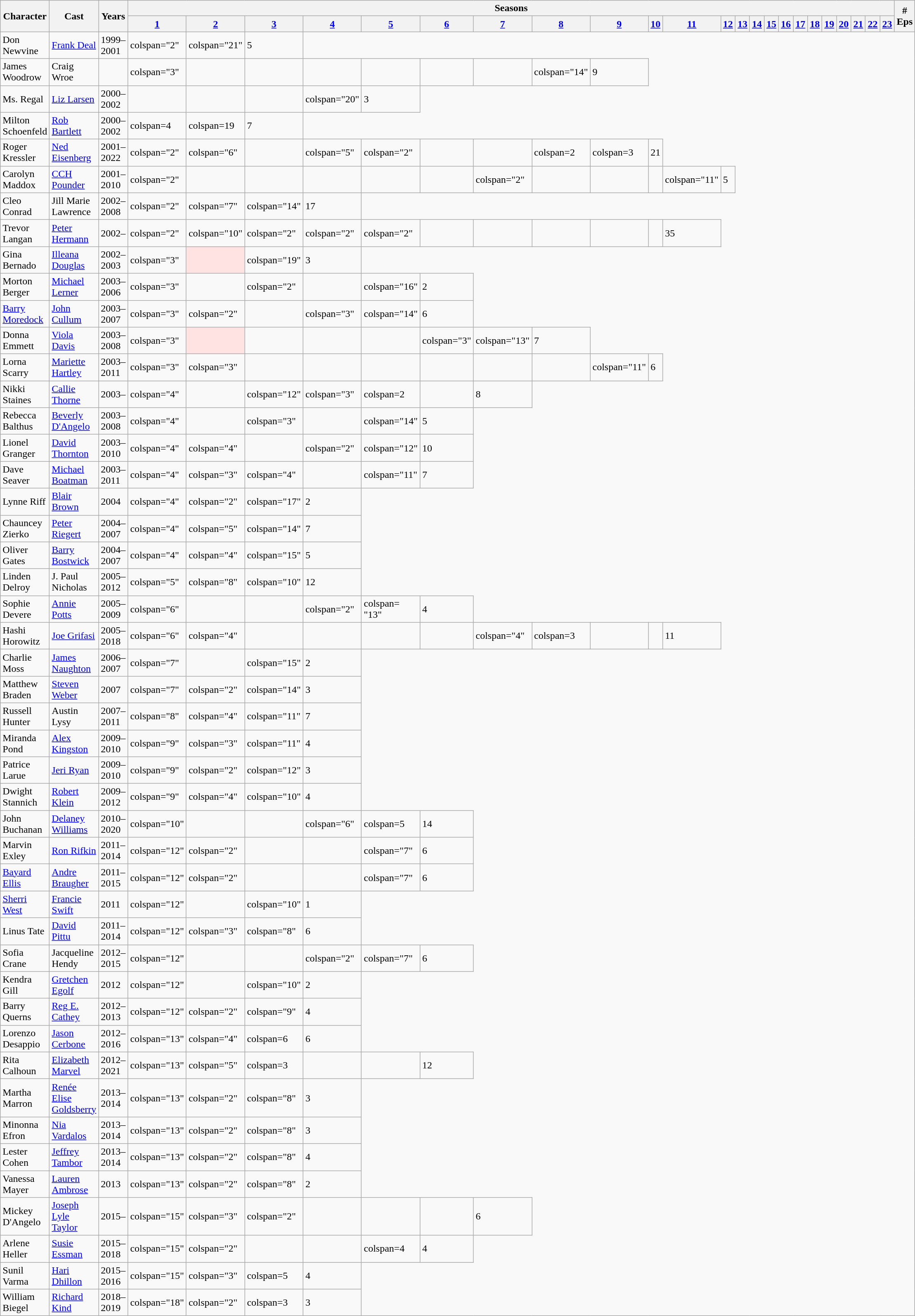<table class="wikitable">
<tr>
<th rowspan="2">Character</th>
<th rowspan="2">Cast</th>
<th rowspan="2">Years</th>
<th colspan="23">Seasons</th>
<th rowspan="2"># Eps</th>
</tr>
<tr>
<th><a href='#'>1</a></th>
<th><a href='#'>2</a></th>
<th><a href='#'>3</a></th>
<th><a href='#'>4</a></th>
<th><a href='#'>5</a></th>
<th><a href='#'>6</a></th>
<th><a href='#'>7</a></th>
<th><a href='#'>8</a></th>
<th><a href='#'>9</a></th>
<th><a href='#'>10</a></th>
<th><a href='#'>11</a></th>
<th><a href='#'>12</a></th>
<th><a href='#'>13</a></th>
<th><a href='#'>14</a></th>
<th><a href='#'>15</a></th>
<th><a href='#'>16</a></th>
<th><a href='#'>17</a></th>
<th><a href='#'>18</a></th>
<th><a href='#'>19</a></th>
<th><a href='#'>20</a></th>
<th><a href='#'>21</a></th>
<th><a href='#'>22</a></th>
<th><a href='#'>23</a></th>
</tr>
<tr>
<td>Don Newvine</td>
<td><a href='#'>Frank Deal</a></td>
<td>1999–2001</td>
<td>colspan="2" </td>
<td>colspan="21" </td>
<td>5</td>
</tr>
<tr>
<td>James Woodrow</td>
<td>Craig Wroe</td>
<td></td>
<td>colspan="3" </td>
<td></td>
<td></td>
<td></td>
<td></td>
<td></td>
<td></td>
<td>colspan="14" </td>
<td>9</td>
</tr>
<tr>
<td>Ms. Regal</td>
<td><a href='#'>Liz Larsen</a></td>
<td>2000–2002</td>
<td></td>
<td></td>
<td></td>
<td>colspan="20" </td>
<td>3</td>
</tr>
<tr>
<td>Milton Schoenfeld</td>
<td><a href='#'>Rob Bartlett</a></td>
<td>2000–2002</td>
<td>colspan=4 </td>
<td>colspan=19 </td>
<td>7</td>
</tr>
<tr>
<td>Roger Kressler</td>
<td><a href='#'>Ned Eisenberg</a></td>
<td>2001–2022</td>
<td>colspan="2" </td>
<td>colspan="6" </td>
<td></td>
<td>colspan="5" </td>
<td>colspan="2" </td>
<td></td>
<td></td>
<td>colspan=2 </td>
<td>colspan=3 </td>
<td>21</td>
</tr>
<tr>
<td>Carolyn Maddox</td>
<td><a href='#'>CCH Pounder</a></td>
<td>2001–2010</td>
<td>colspan="2" </td>
<td></td>
<td></td>
<td></td>
<td></td>
<td></td>
<td>colspan="2" </td>
<td></td>
<td></td>
<td></td>
<td>colspan="11" </td>
<td>5</td>
</tr>
<tr>
<td>Cleo Conrad</td>
<td>Jill Marie Lawrence</td>
<td>2002–2008</td>
<td>colspan="2" </td>
<td>colspan="7" </td>
<td>colspan="14" </td>
<td>17</td>
</tr>
<tr>
<td>Trevor Langan</td>
<td><a href='#'>Peter Hermann</a></td>
<td>2002–</td>
<td>colspan="2" </td>
<td>colspan="10" </td>
<td>colspan="2" </td>
<td>colspan="2" </td>
<td>colspan="2" </td>
<td></td>
<td></td>
<td></td>
<td></td>
<td></td>
<td>35</td>
</tr>
<tr>
<td>Gina Bernado</td>
<td><a href='#'>Illeana Douglas</a></td>
<td>2002–2003</td>
<td>colspan="3" </td>
<td style="background:#ffe3e3;"></td>
<td>colspan="19" </td>
<td>3</td>
</tr>
<tr>
<td>Morton Berger</td>
<td><a href='#'>Michael Lerner</a></td>
<td>2003–2006</td>
<td>colspan="3" </td>
<td></td>
<td>colspan="2" </td>
<td></td>
<td>colspan="16" </td>
<td>2</td>
</tr>
<tr>
<td><a href='#'>Barry Moredock</a></td>
<td><a href='#'>John Cullum</a></td>
<td>2003–2007</td>
<td>colspan="3" </td>
<td>colspan="2" </td>
<td></td>
<td>colspan="3" </td>
<td>colspan="14" </td>
<td>6</td>
</tr>
<tr>
<td>Donna Emmett</td>
<td><a href='#'>Viola Davis</a></td>
<td>2003–2008</td>
<td>colspan="3" </td>
<td style="background:#ffe3e3;"></td>
<td></td>
<td></td>
<td></td>
<td>colspan="3" </td>
<td>colspan="13" </td>
<td>7</td>
</tr>
<tr>
<td>Lorna Scarry</td>
<td><a href='#'>Mariette Hartley</a></td>
<td>2003–2011</td>
<td>colspan="3" </td>
<td>colspan="3" </td>
<td></td>
<td></td>
<td></td>
<td></td>
<td></td>
<td></td>
<td>colspan="11" </td>
<td>6</td>
</tr>
<tr>
<td>Nikki Staines</td>
<td><a href='#'>Callie Thorne</a></td>
<td>2003–</td>
<td>colspan="4" </td>
<td></td>
<td>colspan="12" </td>
<td>colspan="3" </td>
<td>colspan=2 </td>
<td></td>
<td>8</td>
</tr>
<tr>
<td>Rebecca Balthus</td>
<td><a href='#'>Beverly D'Angelo</a></td>
<td>2003–2008</td>
<td>colspan="4" </td>
<td></td>
<td>colspan="3" </td>
<td></td>
<td>colspan="14" </td>
<td>5</td>
</tr>
<tr>
<td>Lionel Granger</td>
<td><a href='#'>David Thornton</a></td>
<td>2003–2010</td>
<td>colspan="4" </td>
<td>colspan="4" </td>
<td></td>
<td>colspan="2" </td>
<td>colspan="12" </td>
<td>10</td>
</tr>
<tr>
<td>Dave Seaver</td>
<td><a href='#'>Michael Boatman</a></td>
<td>2003–2011</td>
<td>colspan="4" </td>
<td>colspan="3" </td>
<td>colspan="4" </td>
<td></td>
<td>colspan="11" </td>
<td>7</td>
</tr>
<tr>
<td>Lynne Riff</td>
<td><a href='#'>Blair Brown</a></td>
<td>2004</td>
<td>colspan="4" </td>
<td>colspan="2" </td>
<td>colspan="17" </td>
<td>2</td>
</tr>
<tr>
<td>Chauncey Zierko</td>
<td><a href='#'>Peter Riegert</a></td>
<td>2004–2007</td>
<td>colspan="4" </td>
<td>colspan="5" </td>
<td>colspan="14" </td>
<td>7</td>
</tr>
<tr>
<td>Oliver Gates</td>
<td><a href='#'>Barry Bostwick</a></td>
<td>2004–2007</td>
<td>colspan="4" </td>
<td>colspan="4" </td>
<td>colspan="15" </td>
<td>5</td>
</tr>
<tr>
<td>Linden Delroy</td>
<td>J. Paul Nicholas</td>
<td>2005–2012</td>
<td>colspan="5" </td>
<td>colspan="8" </td>
<td>colspan="10" </td>
<td>12</td>
</tr>
<tr>
<td>Sophie Devere</td>
<td><a href='#'>Annie Potts</a></td>
<td>2005–2009</td>
<td>colspan="6" </td>
<td></td>
<td></td>
<td>colspan="2" </td>
<td>colspan= "13" </td>
<td>4</td>
</tr>
<tr>
<td>Hashi Horowitz</td>
<td><a href='#'>Joe Grifasi</a></td>
<td>2005–2018</td>
<td>colspan="6" </td>
<td>colspan="4" </td>
<td></td>
<td></td>
<td></td>
<td></td>
<td>colspan="4" </td>
<td>colspan=3 </td>
<td></td>
<td></td>
<td>11</td>
</tr>
<tr>
<td>Charlie Moss</td>
<td><a href='#'>James Naughton</a></td>
<td>2006–2007</td>
<td>colspan="7" </td>
<td></td>
<td>colspan="15" </td>
<td>2</td>
</tr>
<tr>
<td>Matthew Braden</td>
<td><a href='#'>Steven Weber</a></td>
<td>2007</td>
<td>colspan="7" </td>
<td>colspan="2" </td>
<td>colspan="14" </td>
<td>3</td>
</tr>
<tr>
<td>Russell Hunter</td>
<td>Austin Lysy</td>
<td>2007–2011</td>
<td>colspan="8" </td>
<td>colspan="4" </td>
<td>colspan="11" </td>
<td>7</td>
</tr>
<tr>
<td>Miranda Pond</td>
<td><a href='#'>Alex Kingston</a></td>
<td>2009–2010</td>
<td>colspan="9" </td>
<td>colspan="3" </td>
<td>colspan="11" </td>
<td>4</td>
</tr>
<tr>
<td>Patrice Larue</td>
<td><a href='#'>Jeri Ryan</a></td>
<td>2009–2010</td>
<td>colspan="9" </td>
<td>colspan="2" </td>
<td>colspan="12" </td>
<td>3</td>
</tr>
<tr>
<td>Dwight Stannich</td>
<td><a href='#'>Robert Klein</a></td>
<td>2009–2012</td>
<td>colspan="9" </td>
<td>colspan="4" </td>
<td>colspan="10" </td>
<td>4</td>
</tr>
<tr>
<td>John Buchanan</td>
<td><a href='#'>Delaney Williams</a></td>
<td>2010–2020</td>
<td>colspan="10" </td>
<td></td>
<td></td>
<td>colspan="6" </td>
<td>colspan=5 </td>
<td>14</td>
</tr>
<tr>
<td>Marvin Exley</td>
<td><a href='#'>Ron Rifkin</a></td>
<td>2011–2014</td>
<td>colspan="12" </td>
<td>colspan="2" </td>
<td></td>
<td></td>
<td>colspan="7" </td>
<td>6</td>
</tr>
<tr>
<td><a href='#'>Bayard Ellis</a></td>
<td><a href='#'>Andre Braugher</a></td>
<td>2011–2015</td>
<td>colspan="12" </td>
<td>colspan="2" </td>
<td></td>
<td></td>
<td>colspan="7" </td>
<td>6</td>
</tr>
<tr>
<td><a href='#'>Sherri West</a></td>
<td><a href='#'>Francie Swift</a></td>
<td>2011</td>
<td>colspan="12" </td>
<td></td>
<td>colspan="10" </td>
<td>1</td>
</tr>
<tr>
<td>Linus Tate</td>
<td><a href='#'>David Pittu</a></td>
<td>2011–2014</td>
<td>colspan="12" </td>
<td>colspan="3" </td>
<td>colspan="8" </td>
<td>6</td>
</tr>
<tr>
<td>Sofia Crane</td>
<td>Jacqueline Hendy</td>
<td>2012–2015</td>
<td>colspan="12" </td>
<td></td>
<td></td>
<td>colspan="2" </td>
<td>colspan="7" </td>
<td>6</td>
</tr>
<tr>
<td>Kendra Gill</td>
<td><a href='#'>Gretchen Egolf</a></td>
<td>2012</td>
<td>colspan="12" </td>
<td></td>
<td>colspan="10" </td>
<td>2</td>
</tr>
<tr>
<td>Barry Querns</td>
<td><a href='#'>Reg E. Cathey</a></td>
<td>2012–2013</td>
<td>colspan="12" </td>
<td>colspan="2" </td>
<td>colspan="9" </td>
<td>4</td>
</tr>
<tr>
<td>Lorenzo Desappio</td>
<td><a href='#'>Jason Cerbone</a></td>
<td>2012–2016</td>
<td>colspan="13" </td>
<td>colspan="4" </td>
<td>colspan=6 </td>
<td>6</td>
</tr>
<tr>
<td>Rita Calhoun</td>
<td><a href='#'>Elizabeth Marvel</a></td>
<td>2012–2021</td>
<td>colspan="13" </td>
<td>colspan="5" </td>
<td>colspan=3 </td>
<td></td>
<td></td>
<td>12</td>
</tr>
<tr>
<td>Martha Marron</td>
<td><a href='#'>Renée Elise Goldsberry</a></td>
<td>2013–2014</td>
<td>colspan="13" </td>
<td>colspan="2" </td>
<td>colspan="8" </td>
<td>3</td>
</tr>
<tr>
<td>Minonna Efron</td>
<td><a href='#'>Nia Vardalos</a></td>
<td>2013–2014</td>
<td>colspan="13" </td>
<td>colspan="2" </td>
<td>colspan="8" </td>
<td>3</td>
</tr>
<tr>
<td>Lester Cohen</td>
<td><a href='#'>Jeffrey Tambor</a></td>
<td>2013–2014</td>
<td>colspan="13" </td>
<td>colspan="2" </td>
<td>colspan="8" </td>
<td>4</td>
</tr>
<tr>
<td>Vanessa Mayer</td>
<td><a href='#'>Lauren Ambrose</a></td>
<td>2013</td>
<td>colspan="13" </td>
<td>colspan="2" </td>
<td>colspan="8" </td>
<td>2</td>
</tr>
<tr>
<td>Mickey D'Angelo</td>
<td><a href='#'>Joseph Lyle Taylor</a></td>
<td>2015–</td>
<td>colspan="15" </td>
<td>colspan="3" </td>
<td>colspan="2" </td>
<td></td>
<td></td>
<td></td>
<td>6</td>
</tr>
<tr>
<td>Arlene Heller</td>
<td><a href='#'>Susie Essman</a></td>
<td>2015–2018</td>
<td>colspan="15" </td>
<td>colspan="2" </td>
<td></td>
<td></td>
<td>colspan=4 </td>
<td>4</td>
</tr>
<tr>
<td>Sunil Varma</td>
<td><a href='#'>Hari Dhillon</a></td>
<td>2015–2016</td>
<td>colspan="15" </td>
<td>colspan="3" </td>
<td>colspan=5 </td>
<td>4</td>
</tr>
<tr>
<td>William Biegel</td>
<td><a href='#'>Richard Kind</a></td>
<td>2018–2019</td>
<td>colspan="18" </td>
<td>colspan="2" </td>
<td>colspan=3 </td>
<td>3</td>
</tr>
</table>
